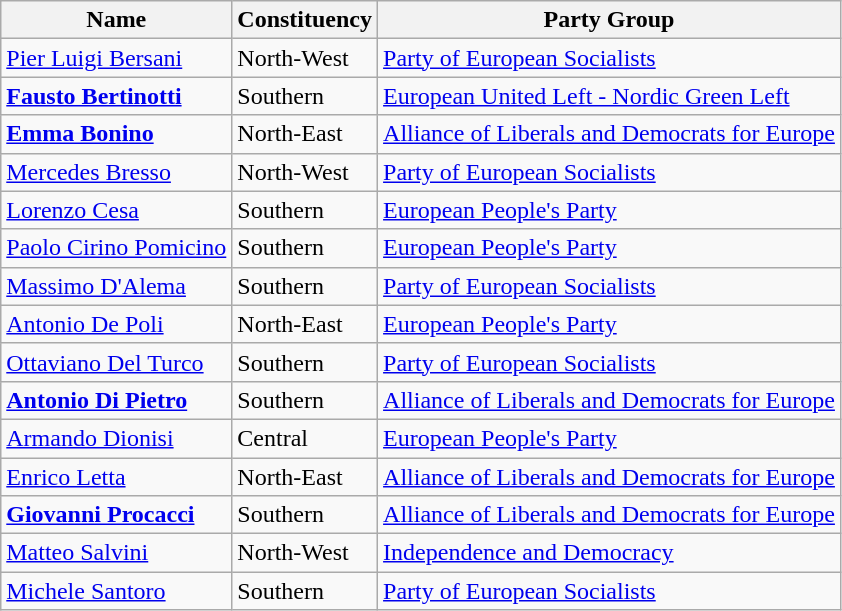<table class="wikitable sortable">
<tr>
<th>Name</th>
<th>Constituency</th>
<th>Party Group</th>
</tr>
<tr>
<td><a href='#'>Pier Luigi Bersani</a></td>
<td>North-West</td>
<td><a href='#'>Party of European Socialists</a></td>
</tr>
<tr>
<td><strong><a href='#'>Fausto Bertinotti</a></strong></td>
<td>Southern</td>
<td><a href='#'>European United Left - Nordic Green Left</a></td>
</tr>
<tr>
<td><strong><a href='#'>Emma Bonino</a></strong></td>
<td>North-East</td>
<td><a href='#'>Alliance of Liberals and Democrats for Europe</a></td>
</tr>
<tr>
<td><a href='#'>Mercedes Bresso</a></td>
<td>North-West</td>
<td><a href='#'>Party of European Socialists</a></td>
</tr>
<tr>
<td><a href='#'>Lorenzo Cesa</a></td>
<td>Southern</td>
<td><a href='#'>European People's Party</a></td>
</tr>
<tr>
<td><a href='#'>Paolo Cirino Pomicino</a></td>
<td>Southern</td>
<td><a href='#'>European People's Party</a></td>
</tr>
<tr>
<td><a href='#'>Massimo D'Alema</a></td>
<td>Southern</td>
<td><a href='#'>Party of European Socialists</a></td>
</tr>
<tr>
<td><a href='#'>Antonio De Poli</a></td>
<td>North-East</td>
<td><a href='#'>European People's Party</a></td>
</tr>
<tr>
<td><a href='#'>Ottaviano Del Turco</a></td>
<td>Southern</td>
<td><a href='#'>Party of European Socialists</a></td>
</tr>
<tr>
<td><strong><a href='#'>Antonio Di Pietro</a></strong></td>
<td>Southern</td>
<td><a href='#'>Alliance of Liberals and Democrats for Europe</a></td>
</tr>
<tr>
<td><a href='#'>Armando Dionisi</a></td>
<td>Central</td>
<td><a href='#'>European People's Party</a></td>
</tr>
<tr>
<td><a href='#'>Enrico Letta</a></td>
<td>North-East</td>
<td><a href='#'>Alliance of Liberals and Democrats for Europe</a></td>
</tr>
<tr>
<td><strong><a href='#'>Giovanni Procacci</a></strong></td>
<td>Southern</td>
<td><a href='#'>Alliance of Liberals and Democrats for Europe</a></td>
</tr>
<tr>
<td><a href='#'>Matteo Salvini</a></td>
<td>North-West</td>
<td><a href='#'>Independence and Democracy</a></td>
</tr>
<tr>
<td><a href='#'>Michele Santoro</a></td>
<td>Southern</td>
<td><a href='#'>Party of European Socialists</a></td>
</tr>
</table>
